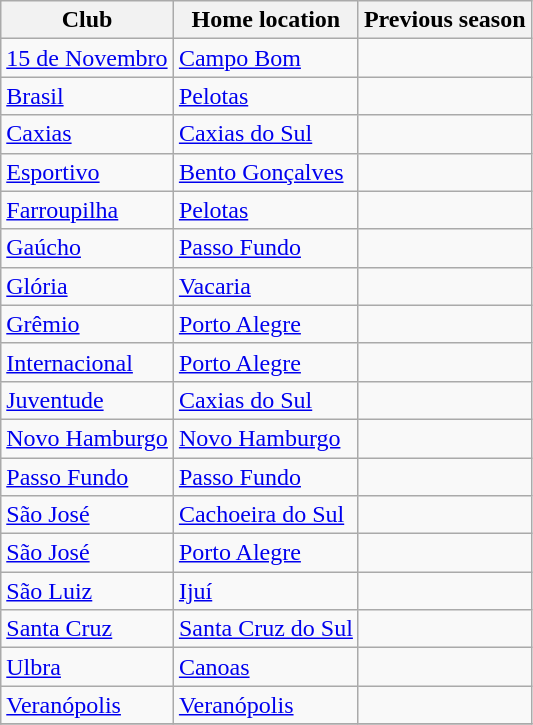<table class="wikitable sortable">
<tr>
<th>Club</th>
<th>Home location</th>
<th>Previous season</th>
</tr>
<tr>
<td><a href='#'>15 de Novembro</a></td>
<td><a href='#'>Campo Bom</a></td>
<td></td>
</tr>
<tr>
<td><a href='#'>Brasil</a></td>
<td><a href='#'>Pelotas</a></td>
<td></td>
</tr>
<tr>
<td><a href='#'>Caxias</a></td>
<td><a href='#'>Caxias do Sul</a></td>
<td></td>
</tr>
<tr>
<td><a href='#'>Esportivo</a></td>
<td><a href='#'>Bento Gonçalves</a></td>
<td></td>
</tr>
<tr>
<td><a href='#'>Farroupilha</a></td>
<td><a href='#'>Pelotas</a></td>
<td></td>
</tr>
<tr>
<td><a href='#'>Gaúcho</a></td>
<td><a href='#'>Passo Fundo</a></td>
<td></td>
</tr>
<tr>
<td><a href='#'>Glória</a></td>
<td><a href='#'>Vacaria</a></td>
<td></td>
</tr>
<tr>
<td><a href='#'>Grêmio</a></td>
<td><a href='#'>Porto Alegre</a></td>
<td></td>
</tr>
<tr>
<td><a href='#'>Internacional</a></td>
<td><a href='#'>Porto Alegre</a></td>
<td></td>
</tr>
<tr>
<td><a href='#'>Juventude</a></td>
<td><a href='#'>Caxias do Sul</a></td>
<td></td>
</tr>
<tr>
<td><a href='#'>Novo Hamburgo</a></td>
<td><a href='#'>Novo Hamburgo</a></td>
<td></td>
</tr>
<tr>
<td><a href='#'>Passo Fundo</a></td>
<td><a href='#'>Passo Fundo</a></td>
<td></td>
</tr>
<tr>
<td><a href='#'>São José</a></td>
<td><a href='#'>Cachoeira do Sul</a></td>
<td></td>
</tr>
<tr>
<td><a href='#'>São José</a></td>
<td><a href='#'>Porto Alegre</a></td>
<td></td>
</tr>
<tr>
<td><a href='#'>São Luiz</a></td>
<td><a href='#'>Ijuí</a></td>
<td></td>
</tr>
<tr>
<td><a href='#'>Santa Cruz</a></td>
<td><a href='#'>Santa Cruz do Sul</a></td>
<td></td>
</tr>
<tr>
<td><a href='#'>Ulbra</a></td>
<td><a href='#'>Canoas</a></td>
<td></td>
</tr>
<tr>
<td><a href='#'>Veranópolis</a></td>
<td><a href='#'>Veranópolis</a></td>
<td></td>
</tr>
<tr>
</tr>
</table>
